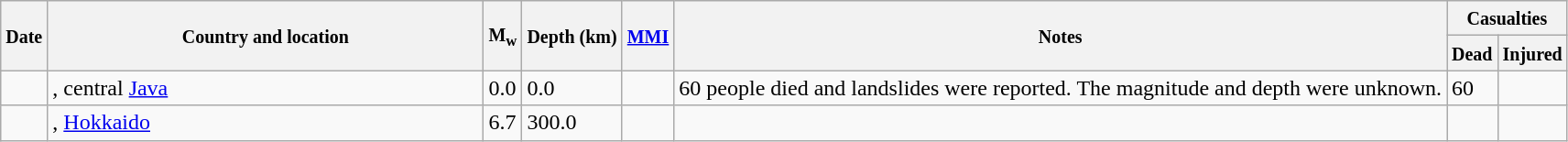<table class="wikitable sortable sort-under" style="border:1px black; margin-left:1em;">
<tr>
<th rowspan="2"><small>Date</small></th>
<th rowspan="2" style="width: 310px"><small>Country and location</small></th>
<th rowspan="2"><small>M<sub>w</sub></small></th>
<th rowspan="2"><small>Depth (km)</small></th>
<th rowspan="2"><small><a href='#'>MMI</a></small></th>
<th rowspan="2" class="unsortable"><small>Notes</small></th>
<th colspan="2"><small>Casualties</small></th>
</tr>
<tr>
<th><small>Dead</small></th>
<th><small>Injured</small></th>
</tr>
<tr>
<td></td>
<td>, central <a href='#'>Java</a></td>
<td>0.0</td>
<td>0.0</td>
<td></td>
<td>60 people died and landslides were reported. The magnitude and depth were unknown.</td>
<td>60</td>
<td></td>
</tr>
<tr>
<td></td>
<td>, <a href='#'>Hokkaido</a></td>
<td>6.7</td>
<td>300.0</td>
<td></td>
<td></td>
<td></td>
<td></td>
</tr>
</table>
